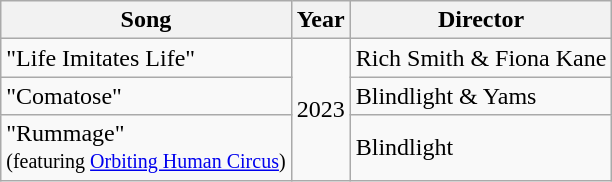<table class="wikitable">
<tr>
<th>Song</th>
<th>Year</th>
<th>Director</th>
</tr>
<tr>
<td>"Life Imitates Life"</td>
<td rowspan="3">2023</td>
<td>Rich Smith & Fiona Kane</td>
</tr>
<tr>
<td>"Comatose"</td>
<td>Blindlight & Yams</td>
</tr>
<tr>
<td>"Rummage" <br><small>(featuring <a href='#'>Orbiting Human Circus</a>)</small></td>
<td>Blindlight</td>
</tr>
</table>
